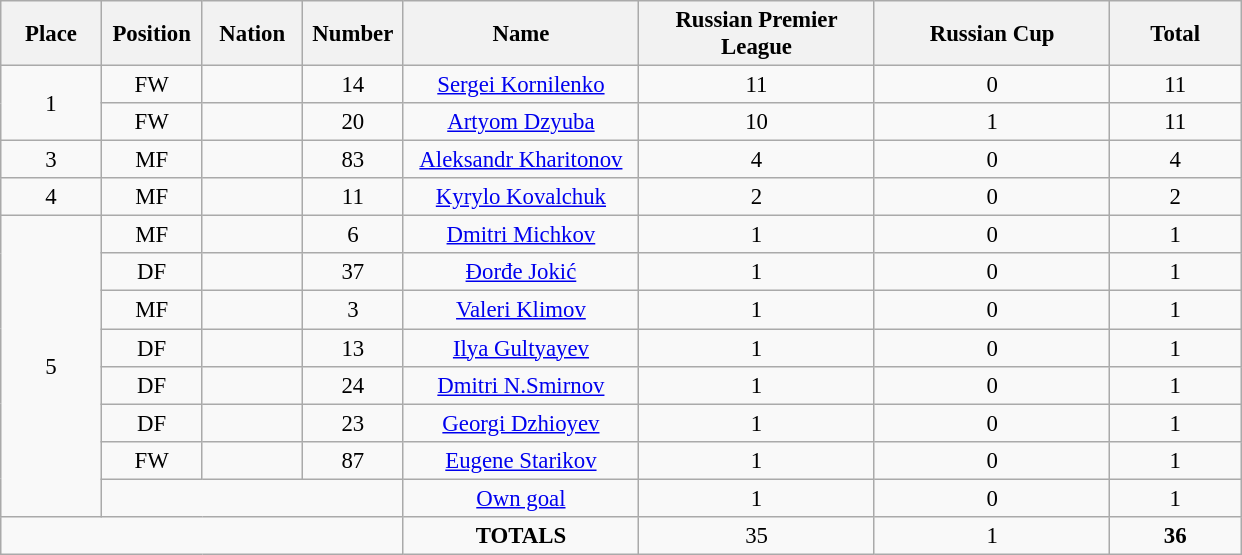<table class="wikitable" style="font-size: 95%; text-align: center;">
<tr>
<th width=60>Place</th>
<th width=60>Position</th>
<th width=60>Nation</th>
<th width=60>Number</th>
<th width=150>Name</th>
<th width=150>Russian Premier League</th>
<th width=150>Russian Cup</th>
<th width=80><strong>Total</strong></th>
</tr>
<tr>
<td rowspan="2">1</td>
<td>FW</td>
<td></td>
<td>14</td>
<td><a href='#'>Sergei Kornilenko</a></td>
<td>11</td>
<td>0</td>
<td>11</td>
</tr>
<tr>
<td>FW</td>
<td></td>
<td>20</td>
<td><a href='#'>Artyom Dzyuba</a></td>
<td>10</td>
<td>1</td>
<td>11</td>
</tr>
<tr>
<td>3</td>
<td>MF</td>
<td></td>
<td>83</td>
<td><a href='#'>Aleksandr Kharitonov</a></td>
<td>4</td>
<td>0</td>
<td>4</td>
</tr>
<tr>
<td>4</td>
<td>MF</td>
<td></td>
<td>11</td>
<td><a href='#'>Kyrylo Kovalchuk</a></td>
<td>2</td>
<td>0</td>
<td>2</td>
</tr>
<tr>
<td rowspan="8">5</td>
<td>MF</td>
<td></td>
<td>6</td>
<td><a href='#'>Dmitri Michkov</a></td>
<td>1</td>
<td>0</td>
<td>1</td>
</tr>
<tr>
<td>DF</td>
<td></td>
<td>37</td>
<td><a href='#'>Đorđe Jokić</a></td>
<td>1</td>
<td>0</td>
<td>1</td>
</tr>
<tr>
<td>MF</td>
<td></td>
<td>3</td>
<td><a href='#'>Valeri Klimov</a></td>
<td>1</td>
<td>0</td>
<td>1</td>
</tr>
<tr>
<td>DF</td>
<td></td>
<td>13</td>
<td><a href='#'>Ilya Gultyayev</a></td>
<td>1</td>
<td>0</td>
<td>1</td>
</tr>
<tr>
<td>DF</td>
<td></td>
<td>24</td>
<td><a href='#'>Dmitri N.Smirnov</a></td>
<td>1</td>
<td>0</td>
<td>1</td>
</tr>
<tr>
<td>DF</td>
<td></td>
<td>23</td>
<td><a href='#'>Georgi Dzhioyev</a></td>
<td>1</td>
<td>0</td>
<td>1</td>
</tr>
<tr>
<td>FW</td>
<td></td>
<td>87</td>
<td><a href='#'>Eugene Starikov</a></td>
<td>1</td>
<td>0</td>
<td>1</td>
</tr>
<tr>
<td colspan="3"></td>
<td><a href='#'>Own goal</a></td>
<td>1</td>
<td>0</td>
<td>1</td>
</tr>
<tr>
<td colspan="4"></td>
<td><strong>TOTALS</strong></td>
<td>35</td>
<td>1</td>
<td><strong>36</strong></td>
</tr>
</table>
